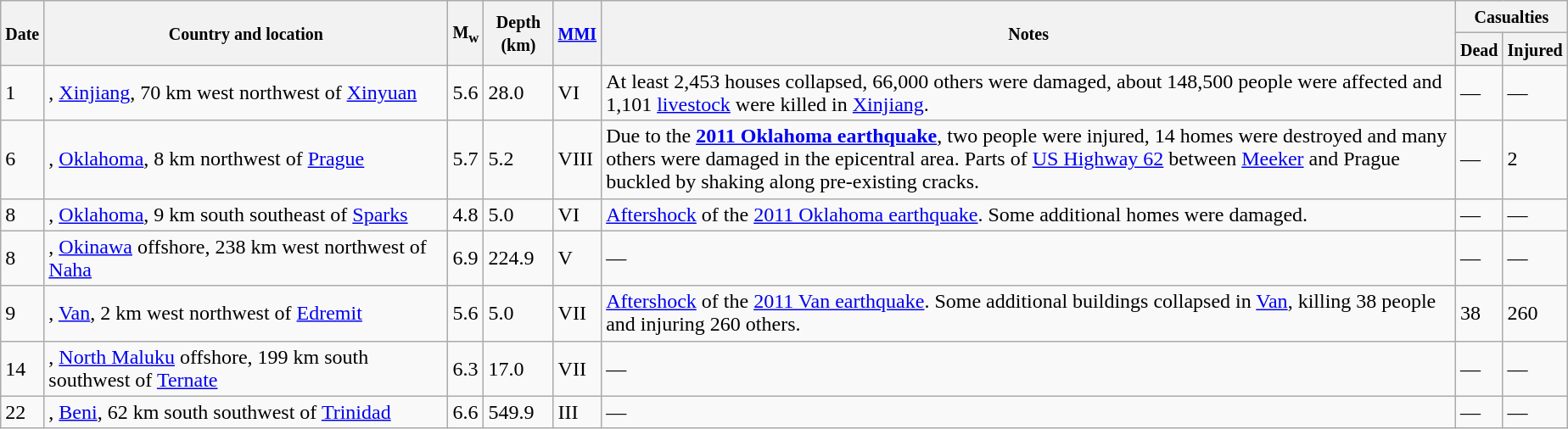<table class="wikitable sortable" style="border:1px black; margin-left:1em;">
<tr>
<th rowspan="2"><small>Date</small></th>
<th rowspan="2" style="width: 310px"><small>Country and location</small></th>
<th rowspan="2"><small>M<sub>w</sub></small></th>
<th rowspan="2"><small>Depth (km)</small></th>
<th rowspan="2"><small><a href='#'>MMI</a></small></th>
<th rowspan="2" class="unsortable"><small>Notes</small></th>
<th colspan="2"><small>Casualties</small></th>
</tr>
<tr>
<th><small>Dead</small></th>
<th><small>Injured</small></th>
</tr>
<tr>
<td>1</td>
<td>, <a href='#'>Xinjiang</a>, 70 km west northwest of <a href='#'>Xinyuan</a></td>
<td>5.6</td>
<td>28.0</td>
<td>VI</td>
<td>At least 2,453 houses collapsed, 66,000 others were damaged, about 148,500 people were affected and 1,101 <a href='#'>livestock</a> were killed in <a href='#'>Xinjiang</a>.</td>
<td>—</td>
<td>—</td>
</tr>
<tr>
<td>6</td>
<td>, <a href='#'>Oklahoma</a>, 8 km northwest of <a href='#'>Prague</a></td>
<td>5.7</td>
<td>5.2</td>
<td>VIII</td>
<td>Due to the <strong><a href='#'>2011 Oklahoma earthquake</a></strong>, two people were injured, 14 homes were destroyed and many others were damaged in the epicentral area. Parts of <a href='#'>US Highway 62</a> between <a href='#'>Meeker</a> and Prague buckled by shaking along pre-existing cracks.</td>
<td>—</td>
<td>2</td>
</tr>
<tr>
<td>8</td>
<td>, <a href='#'>Oklahoma</a>, 9 km south southeast of <a href='#'>Sparks</a></td>
<td>4.8</td>
<td>5.0</td>
<td>VI</td>
<td><a href='#'>Aftershock</a> of the <a href='#'>2011 Oklahoma earthquake</a>. Some additional homes were damaged.</td>
<td>—</td>
<td>—</td>
</tr>
<tr>
<td>8</td>
<td>, <a href='#'>Okinawa</a> offshore, 238 km west northwest of <a href='#'>Naha</a></td>
<td>6.9</td>
<td>224.9</td>
<td>V</td>
<td>—</td>
<td>—</td>
<td>—</td>
</tr>
<tr>
<td>9</td>
<td>, <a href='#'>Van</a>, 2 km west northwest of <a href='#'>Edremit</a></td>
<td>5.6</td>
<td>5.0</td>
<td>VII</td>
<td><a href='#'>Aftershock</a> of the <a href='#'>2011 Van earthquake</a>. Some additional buildings collapsed in <a href='#'>Van</a>, killing 38 people and injuring 260 others.</td>
<td>38</td>
<td>260</td>
</tr>
<tr>
<td>14</td>
<td>, <a href='#'>North Maluku</a> offshore, 199 km south southwest of <a href='#'>Ternate</a></td>
<td>6.3</td>
<td>17.0</td>
<td>VII</td>
<td>—</td>
<td>—</td>
<td>—</td>
</tr>
<tr>
<td>22</td>
<td>, <a href='#'>Beni</a>, 62 km south southwest of <a href='#'>Trinidad</a></td>
<td>6.6</td>
<td>549.9</td>
<td>III</td>
<td>—</td>
<td>—</td>
<td>—</td>
</tr>
<tr>
</tr>
</table>
